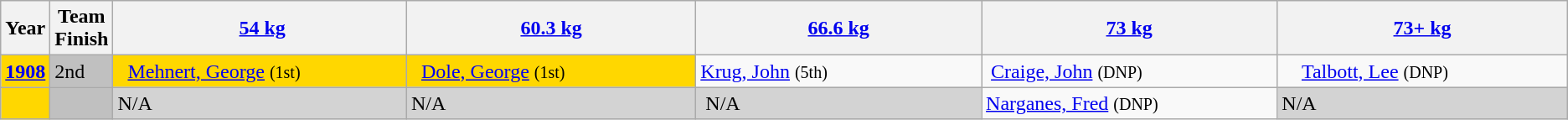<table class="wikitable sortable"  style="font-size: 100%">
<tr>
<th>Year</th>
<th>Team Finish</th>
<th width=300> <a href='#'>54 kg</a></th>
<th width=300><a href='#'>60.3 kg</a></th>
<th width=300><a href='#'>66.6 kg</a></th>
<th width=300><a href='#'>73 kg</a></th>
<th width=300><a href='#'>73+ kg</a></th>
</tr>
<tr>
<td bgcolor="GOLD"><strong><a href='#'>1908</a></strong></td>
<td bgcolor="SILVER">2nd</td>
<td bgcolor="GOLD">  <a href='#'>Mehnert, George</a> <small>(1st)</small></td>
<td bgcolor="GOLD">  <a href='#'>Dole, George</a> <small>(1st)</small></td>
<td><a href='#'>Krug, John</a> <small>(5th)</small></td>
<td> <a href='#'>Craige, John</a> <small>(DNP)</small></td>
<td>    <a href='#'>Talbott, Lee</a> <small>(DNP)</small></td>
</tr>
<tr>
<td bgcolor="GOLD"></td>
<td bgcolor="SILVER"></td>
<td bgcolor="lightgray">N/A</td>
<td bgcolor="lightgray">N/A</td>
<td bgcolor="lightgray"> N/A</td>
<td><a href='#'>Narganes, Fred</a> <small>(DNP) </small></td>
<td bgcolor="lightgray">N/A</td>
</tr>
</table>
